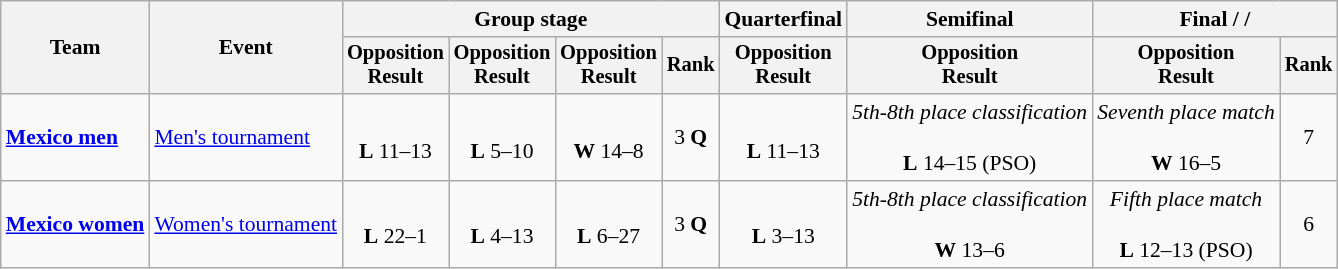<table class=wikitable style=font-size:90%;text-align:center>
<tr>
<th rowspan=2>Team</th>
<th rowspan=2>Event</th>
<th colspan=4>Group stage</th>
<th>Quarterfinal</th>
<th>Semifinal</th>
<th colspan=2>Final /  / </th>
</tr>
<tr style=font-size:95%>
<th>Opposition<br>Result</th>
<th>Opposition<br>Result</th>
<th>Opposition<br>Result</th>
<th>Rank</th>
<th>Opposition<br>Result</th>
<th>Opposition<br>Result</th>
<th>Opposition<br>Result</th>
<th>Rank</th>
</tr>
<tr>
<td align=left><strong><a href='#'>Mexico men</a></strong></td>
<td align=left><a href='#'>Men's tournament</a></td>
<td><br><strong>L</strong> 11–13</td>
<td><br><strong>L</strong> 5–10</td>
<td><br><strong>W</strong> 14–8</td>
<td>3 <strong>Q</strong></td>
<td><br><strong>L</strong> 11–13</td>
<td><em>5th-8th place classification</em><br><br><strong>L</strong> 14–15 (PSO)</td>
<td><em>Seventh place match</em><br><br><strong>W</strong> 16–5</td>
<td>7</td>
</tr>
<tr>
<td align=left><strong><a href='#'>Mexico women</a></strong></td>
<td align=left><a href='#'>Women's tournament</a></td>
<td><br><strong>L</strong> 22–1</td>
<td><br><strong>L</strong> 4–13</td>
<td><br><strong>L</strong> 6–27</td>
<td>3 <strong>Q</strong></td>
<td><br><strong>L</strong> 3–13</td>
<td><em>5th-8th place classification</em><br><br><strong>W</strong> 13–6</td>
<td><em>Fifth place match</em><br><br><strong>L</strong> 12–13 (PSO)</td>
<td>6</td>
</tr>
</table>
